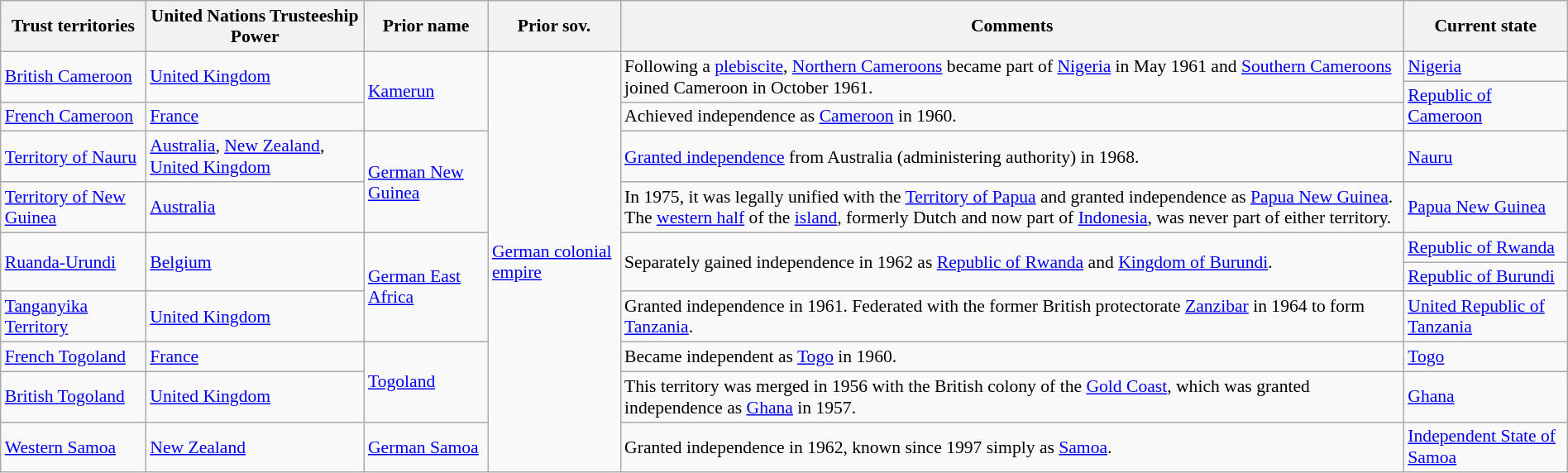<table class="wikitable sortable" style="width:100%; font-size:90%">
<tr>
<th>Trust territories</th>
<th>United Nations Trusteeship Power</th>
<th>Prior name</th>
<th>Prior sov.</th>
<th style=width:50%>Comments</th>
<th>Current state</th>
</tr>
<tr>
<td rowspan="2"><a href='#'>British Cameroon</a></td>
<td rowspan="2"><a href='#'>United Kingdom</a></td>
<td rowspan="3"><a href='#'>Kamerun</a></td>
<td rowspan="11"><a href='#'>German colonial empire</a></td>
<td rowspan="2">Following a <a href='#'>plebiscite</a>, <a href='#'>Northern Cameroons</a> became part of <a href='#'>Nigeria</a> in May 1961 and <a href='#'>Southern Cameroons</a> joined Cameroon in October 1961.</td>
<td><a href='#'>Nigeria</a></td>
</tr>
<tr>
<td rowspan="2"><a href='#'>Republic of Cameroon</a></td>
</tr>
<tr>
<td><a href='#'>French Cameroon</a></td>
<td><a href='#'>France</a></td>
<td>Achieved independence as <a href='#'>Cameroon</a> in 1960.</td>
</tr>
<tr>
<td><a href='#'>Territory of Nauru</a></td>
<td><a href='#'>Australia</a>, <a href='#'>New Zealand</a>, <a href='#'>United Kingdom</a></td>
<td rowspan="2"><a href='#'>German New Guinea</a></td>
<td><a href='#'>Granted independence</a> from Australia (administering authority) in 1968.</td>
<td><a href='#'>Nauru</a></td>
</tr>
<tr>
<td><a href='#'>Territory of New Guinea</a></td>
<td><a href='#'>Australia</a></td>
<td>In 1975, it was legally unified with the <a href='#'>Territory of Papua</a> and granted independence as <a href='#'>Papua New Guinea</a>. The <a href='#'>western half</a> of the <a href='#'>island</a>, formerly Dutch and now part of <a href='#'>Indonesia</a>, was never part of either territory.</td>
<td><a href='#'>Papua New Guinea</a></td>
</tr>
<tr>
<td rowspan="2"><a href='#'>Ruanda-Urundi</a></td>
<td rowspan="2"><a href='#'>Belgium</a></td>
<td rowspan="3"><a href='#'>German East Africa</a></td>
<td rowspan="2">Separately gained independence in 1962 as <a href='#'>Republic of Rwanda</a> and <a href='#'>Kingdom of Burundi</a>.</td>
<td><a href='#'>Republic of Rwanda</a></td>
</tr>
<tr>
<td><a href='#'>Republic of Burundi</a></td>
</tr>
<tr>
<td><a href='#'>Tanganyika Territory</a></td>
<td><a href='#'>United Kingdom</a></td>
<td>Granted independence in 1961. Federated with the former British protectorate <a href='#'>Zanzibar</a> in 1964 to form <a href='#'>Tanzania</a>.</td>
<td><a href='#'>United Republic of Tanzania</a></td>
</tr>
<tr>
<td><a href='#'>French Togoland</a></td>
<td><a href='#'>France</a></td>
<td rowspan="2"><a href='#'>Togoland</a></td>
<td>Became independent as <a href='#'>Togo</a> in 1960.</td>
<td><a href='#'>Togo</a></td>
</tr>
<tr>
<td><a href='#'>British Togoland</a></td>
<td><a href='#'>United Kingdom</a></td>
<td>This territory was merged in 1956 with the British colony of the <a href='#'>Gold Coast</a>, which was granted independence as <a href='#'>Ghana</a> in 1957.</td>
<td><a href='#'>Ghana</a></td>
</tr>
<tr>
<td><a href='#'>Western Samoa</a></td>
<td><a href='#'>New Zealand</a></td>
<td><a href='#'>German Samoa</a></td>
<td>Granted independence in 1962, known since 1997 simply as <a href='#'>Samoa</a>.</td>
<td><a href='#'>Independent State of Samoa</a></td>
</tr>
</table>
